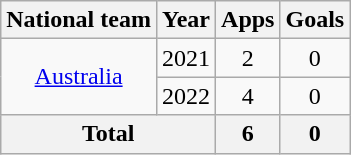<table class="wikitable" style="text-align:center">
<tr>
<th>National team</th>
<th>Year</th>
<th>Apps</th>
<th>Goals</th>
</tr>
<tr>
<td rowspan="2"><a href='#'>Australia</a></td>
<td>2021</td>
<td>2</td>
<td>0</td>
</tr>
<tr>
<td>2022</td>
<td>4</td>
<td>0</td>
</tr>
<tr>
<th colspan="2">Total</th>
<th>6</th>
<th>0</th>
</tr>
</table>
